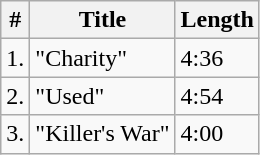<table class="wikitable">
<tr>
<th>#</th>
<th>Title</th>
<th>Length</th>
</tr>
<tr>
<td>1.</td>
<td>"Charity"</td>
<td>4:36</td>
</tr>
<tr>
<td>2.</td>
<td>"Used"</td>
<td>4:54</td>
</tr>
<tr>
<td>3.</td>
<td>"Killer's War"</td>
<td>4:00</td>
</tr>
</table>
